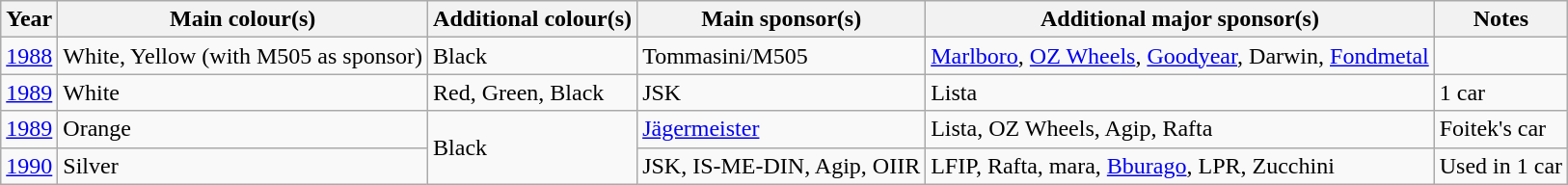<table class="wikitable">
<tr>
<th>Year</th>
<th>Main colour(s)</th>
<th>Additional colour(s)</th>
<th>Main sponsor(s)</th>
<th>Additional major sponsor(s)</th>
<th>Notes</th>
</tr>
<tr>
<td><a href='#'>1988</a></td>
<td>White, Yellow (with M505 as sponsor)</td>
<td>Black</td>
<td>Tommasini/M505</td>
<td><a href='#'>Marlboro</a>, <a href='#'>OZ Wheels</a>, <a href='#'>Goodyear</a>, Darwin, <a href='#'>Fondmetal</a></td>
<td></td>
</tr>
<tr>
<td><a href='#'>1989</a></td>
<td>White</td>
<td>Red, Green, Black</td>
<td>JSK</td>
<td>Lista</td>
<td>1 car</td>
</tr>
<tr>
<td><a href='#'>1989</a></td>
<td>Orange</td>
<td rowspan=2>Black</td>
<td><a href='#'>Jägermeister</a></td>
<td>Lista, OZ Wheels, Agip, Rafta</td>
<td>Foitek's car</td>
</tr>
<tr>
<td><a href='#'>1990</a></td>
<td>Silver</td>
<td>JSK, IS-ME-DIN, Agip, OIIR</td>
<td>LFIP, Rafta, mara, <a href='#'>Bburago</a>, LPR, Zucchini</td>
<td>Used in 1 car</td>
</tr>
</table>
